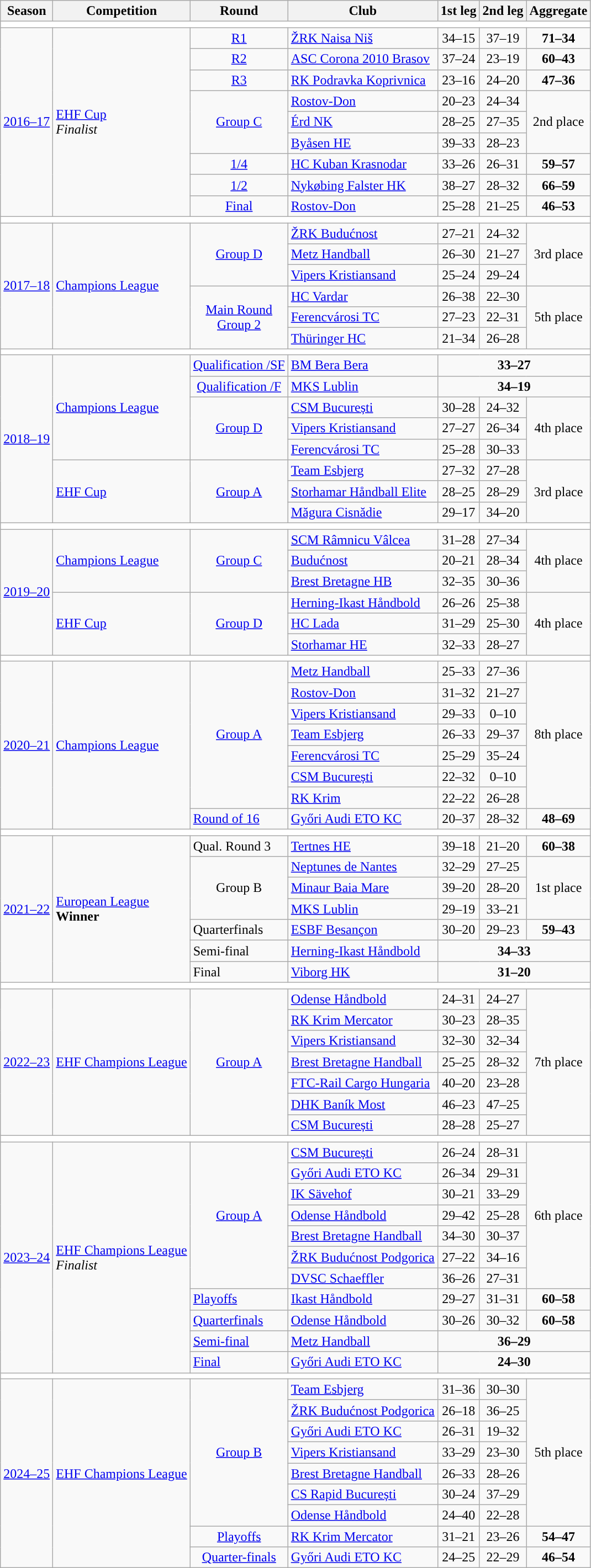<table class="wikitable">
<tr>
<th>Season</th>
<th>Competition</th>
<th>Round</th>
<th>Club</th>
<th>1st leg</th>
<th>2nd leg</th>
<th>Aggregate</th>
</tr>
<tr>
<td colspan="7" bgcolor=white></td>
</tr>
<tr>
<td rowspan="9"><a href='#'>2016–17</a></td>
<td rowspan="9"><a href='#'>EHF Cup</a><br> <em>Finalist</em></td>
<td style="text-align:center;"><a href='#'>R1</a></td>
<td> <a href='#'>ŽRK Naisa Niš</a></td>
<td style="text-align:center;">34–15</td>
<td style="text-align:center;">37–19</td>
<td style="text-align:center;"><strong>71–34</strong></td>
</tr>
<tr>
<td style="text-align:center;"><a href='#'>R2</a></td>
<td> <a href='#'>ASC Corona 2010 Brasov</a></td>
<td style="text-align:center;">37–24</td>
<td style="text-align:center;">23–19</td>
<td style="text-align:center;"><strong>60–43</strong></td>
</tr>
<tr>
<td style="text-align:center;"><a href='#'>R3</a></td>
<td> <a href='#'>RK Podravka Koprivnica</a></td>
<td style="text-align:center;">23–16</td>
<td style="text-align:center;">24–20</td>
<td style="text-align:center;"><strong>47–36</strong></td>
</tr>
<tr>
<td rowspan="3" style="text-align:center;"><a href='#'>Group C</a></td>
<td> <a href='#'>Rostov-Don</a></td>
<td style="text-align:center;">20–23</td>
<td style="text-align:center;">24–34</td>
<td rowspan="3" style="text-align:center;">2nd place</td>
</tr>
<tr>
<td> <a href='#'>Érd NK</a></td>
<td style="text-align:center;">28–25</td>
<td style="text-align:center;">27–35</td>
</tr>
<tr>
<td> <a href='#'>Byåsen HE</a></td>
<td style="text-align:center;">39–33</td>
<td style="text-align:center;">28–23</td>
</tr>
<tr>
<td style="text-align:center;"><a href='#'>1/4</a></td>
<td> <a href='#'>HC Kuban Krasnodar</a></td>
<td style="text-align:center;">33–26</td>
<td style="text-align:center;">26–31</td>
<td style="text-align:center;"><strong>59–57</strong></td>
</tr>
<tr>
<td style="text-align:center;"><a href='#'>1/2</a></td>
<td> <a href='#'>Nykøbing Falster HK</a></td>
<td style="text-align:center;">38–27</td>
<td style="text-align:center;">28–32</td>
<td style="text-align:center;"><strong>66–59</strong></td>
</tr>
<tr>
<td style="text-align:center;"><a href='#'>Final</a></td>
<td> <a href='#'>Rostov-Don</a></td>
<td style="text-align:center;">25–28</td>
<td style="text-align:center;">21–25</td>
<td style="text-align:center;"><strong>46–53</strong></td>
</tr>
<tr>
<td colspan=7 style="text-align: center;" bgcolor=white></td>
</tr>
<tr>
<td rowspan=6><a href='#'>2017–18</a></td>
<td rowspan=6><a href='#'>Champions League</a></td>
<td rowspan=3 align=center><a href='#'> Group D</a></td>
<td> <a href='#'>ŽRK Budućnost</a></td>
<td align=center>27–21</td>
<td align=center>24–32</td>
<td align=center rowspan=3>3rd place</td>
</tr>
<tr>
<td> <a href='#'>Metz Handball</a></td>
<td align=center>26–30</td>
<td align=center>21–27</td>
</tr>
<tr>
<td> <a href='#'>Vipers Kristiansand</a></td>
<td align=center>25–24</td>
<td align=center>29–24</td>
</tr>
<tr>
<td rowspan=3 align=center><a href='#'>Main Round<br>Group 2</a></td>
<td> <a href='#'>HC Vardar</a></td>
<td align=center>26–38</td>
<td align=center>22–30</td>
<td align=center rowspan=3>5th place</td>
</tr>
<tr>
<td> <a href='#'>Ferencvárosi TC</a></td>
<td align=center>27–23</td>
<td align=center>22–31</td>
</tr>
<tr>
<td> <a href='#'>Thüringer HC</a></td>
<td align=center>21–34</td>
<td align=center>26–28</td>
</tr>
<tr>
<td colspan=7 style="text-align: center;" bgcolor=white></td>
</tr>
<tr>
<td rowspan=8><a href='#'>2018–19</a></td>
<td rowspan=5><a href='#'>Champions League</a></td>
<td align=center><a href='#'>Qualification /SF</a></td>
<td> <a href='#'>BM Bera Bera</a></td>
<td align=center colspan=3><strong>33–27</strong></td>
</tr>
<tr>
<td align=center><a href='#'>Qualification /F</a></td>
<td> <a href='#'>MKS Lublin</a></td>
<td align=center colspan=3><strong>34–19</strong></td>
</tr>
<tr>
<td rowspan=3 align=center><a href='#'> Group D</a></td>
<td> <a href='#'>CSM București</a></td>
<td align=center>30–28</td>
<td align=center>24–32</td>
<td align=center rowspan=3>4th place</td>
</tr>
<tr>
<td> <a href='#'>Vipers Kristiansand</a></td>
<td align=center>27–27</td>
<td align=center>26–34</td>
</tr>
<tr>
<td> <a href='#'>Ferencvárosi TC</a></td>
<td align=center>25–28</td>
<td align=center>30–33</td>
</tr>
<tr>
<td rowspan=3><a href='#'>EHF Cup</a></td>
<td rowspan=3 align=center><a href='#'>Group A</a></td>
<td> <a href='#'>Team Esbjerg</a></td>
<td align=center>27–32</td>
<td align=center>27–28</td>
<td align=center rowspan=3>3rd place</td>
</tr>
<tr>
<td> <a href='#'>Storhamar Håndball Elite</a></td>
<td align=center>28–25</td>
<td align=center>28–29</td>
</tr>
<tr>
<td> <a href='#'>Măgura Cisnădie</a></td>
<td align=center>29–17</td>
<td align=center>34–20</td>
</tr>
<tr>
<td colspan=7 style="text-align: center;" bgcolor=white></td>
</tr>
<tr>
<td rowspan=6><a href='#'>2019–20</a></td>
<td rowspan=3><a href='#'>Champions League</a></td>
<td rowspan=3 align=center><a href='#'>Group C</a></td>
<td> <a href='#'>SCM Râmnicu Vâlcea</a></td>
<td align=center>31–28</td>
<td align=center>27–34</td>
<td align=center rowspan=3>4th place</td>
</tr>
<tr>
<td> <a href='#'>Budućnost</a></td>
<td align=center>20–21</td>
<td align=center>28–34</td>
</tr>
<tr>
<td> <a href='#'>Brest Bretagne HB</a></td>
<td align=center>32–35</td>
<td align=center>30–36</td>
</tr>
<tr>
<td rowspan=3><a href='#'>EHF Cup</a></td>
<td rowspan=3 align=center><a href='#'>Group D</a></td>
<td> <a href='#'>Herning-Ikast Håndbold</a></td>
<td align=center>26–26</td>
<td align=center>25–38</td>
<td align=center rowspan=3>4th place</td>
</tr>
<tr>
<td> <a href='#'>HC Lada</a></td>
<td align=center>31–29</td>
<td align=center>25–30</td>
</tr>
<tr>
<td> <a href='#'>Storhamar HE</a></td>
<td align=center>32–33</td>
<td align=center>28–27</td>
</tr>
<tr>
<td colspan=7 style="text-align: center;" bgcolor=white></td>
</tr>
<tr>
<td rowspan=8><a href='#'>2020–21</a></td>
<td rowspan=8><a href='#'>Champions League</a></td>
<td rowspan=7 align=center><a href='#'>Group A</a></td>
<td> <a href='#'>Metz Handball</a></td>
<td style="text-align:center;">25–33</td>
<td style="text-align:center;">27–36</td>
<td align=center rowspan=7>8th place</td>
</tr>
<tr>
<td> <a href='#'>Rostov-Don</a></td>
<td style="text-align:center;">31–32</td>
<td style="text-align:center;">21–27</td>
</tr>
<tr>
<td> <a href='#'>Vipers Kristiansand</a></td>
<td style="text-align:center;">29–33</td>
<td style="text-align:center;">0–10</td>
</tr>
<tr>
<td> <a href='#'>Team Esbjerg</a></td>
<td style="text-align:center;">26–33</td>
<td style="text-align:center;">29–37</td>
</tr>
<tr>
<td> <a href='#'>Ferencvárosi TC</a></td>
<td style="text-align:center;">25–29</td>
<td style="text-align:center;">35–24</td>
</tr>
<tr>
<td> <a href='#'>CSM București</a></td>
<td style="text-align:center;">22–32</td>
<td style="text-align:center;">0–10</td>
</tr>
<tr>
<td> <a href='#'>RK Krim</a></td>
<td style="text-align:center;">22–22</td>
<td style="text-align:center;">26–28</td>
</tr>
<tr>
<td><a href='#'>Round of 16</a></td>
<td> <a href='#'>Győri Audi ETO KC</a></td>
<td style="text-align:center;">20–37</td>
<td style="text-align:center;">28–32</td>
<td style="text-align:center;"><strong>48–69</strong></td>
</tr>
<tr>
<td colspan=7 style="text-align: center;" bgcolor=white></td>
</tr>
<tr>
<td rowspan=7><a href='#'>2021–22</a></td>
<td rowspan=7><a href='#'>European League</a><br> <strong>Winner</strong></td>
<td>Qual. Round 3</td>
<td> <a href='#'>Tertnes HE</a></td>
<td style="text-align:center;">39–18</td>
<td style="text-align:center;">21–20</td>
<td style="text-align:center;"><strong>60–38</strong></td>
</tr>
<tr>
<td rowspan=3 align=center>Group B</td>
<td> <a href='#'>Neptunes de Nantes</a></td>
<td style="text-align:center;">32–29</td>
<td style="text-align:center;">27–25</td>
<td align=center rowspan=3>1st place</td>
</tr>
<tr>
<td> <a href='#'>Minaur Baia Mare</a></td>
<td style="text-align:center;">39–20</td>
<td style="text-align:center;">28–20</td>
</tr>
<tr>
<td> <a href='#'>MKS Lublin</a></td>
<td style="text-align:center;">29–19</td>
<td style="text-align:center;">33–21</td>
</tr>
<tr>
<td>Quarterfinals</td>
<td> <a href='#'>ESBF Besançon</a></td>
<td style="text-align:center;">30–20</td>
<td style="text-align:center;">29–23</td>
<td style="text-align:center;"><strong>59–43</strong></td>
</tr>
<tr>
<td>Semi-final</td>
<td> <a href='#'>Herning-Ikast Håndbold</a></td>
<td align=center colspan=3><strong>34–33</strong></td>
</tr>
<tr>
<td>Final</td>
<td> <a href='#'>Viborg HK</a></td>
<td align=center colspan=3><strong>31–20</strong></td>
</tr>
<tr>
<td colspan=7 style="text-align: center;" bgcolor=white></td>
</tr>
<tr>
<td rowspan=7><a href='#'>2022–23</a></td>
<td rowspan=7><a href='#'>EHF Champions League</a></td>
<td rowspan=7 style="text-align:center;"><a href='#'>Group A</a></td>
<td> <a href='#'>Odense Håndbold</a></td>
<td style="text-align:center;">24–31</td>
<td style="text-align:center;">24–27</td>
<td align=center rowspan=7>7th place</td>
</tr>
<tr>
<td> <a href='#'>RK Krim Mercator</a></td>
<td style="text-align:center;">30–23</td>
<td style="text-align:center;">28–35</td>
</tr>
<tr>
<td> <a href='#'>Vipers Kristiansand</a></td>
<td style="text-align:center;">32–30</td>
<td style="text-align:center;">32–34</td>
</tr>
<tr>
<td> <a href='#'>Brest Bretagne Handball</a></td>
<td style="text-align:center;">25–25</td>
<td style="text-align:center;">28–32</td>
</tr>
<tr>
<td> <a href='#'>FTC-Rail Cargo Hungaria</a></td>
<td style="text-align:center;">40–20</td>
<td style="text-align:center;">23–28</td>
</tr>
<tr>
<td> <a href='#'>DHK Baník Most</a></td>
<td style="text-align:center;">46–23</td>
<td style="text-align:center;">47–25</td>
</tr>
<tr>
<td> <a href='#'>CSM București</a></td>
<td style="text-align:center;">28–28</td>
<td style="text-align:center;">25–27</td>
</tr>
<tr>
<td colspan=7 style="text-align: center;" bgcolor=white></td>
</tr>
<tr>
<td rowspan=11><a href='#'>2023–24</a></td>
<td rowspan=11><a href='#'>EHF Champions League</a><br> <em>Finalist</em></td>
<td rowspan=7 style="text-align:center;"><a href='#'>Group A</a></td>
<td> <a href='#'>CSM București</a></td>
<td style="text-align:center;">26–24</td>
<td style="text-align:center;">28–31</td>
<td align=center rowspan=7>6th place</td>
</tr>
<tr>
<td> <a href='#'>Győri Audi ETO KC</a></td>
<td style="text-align:center;">26–34</td>
<td style="text-align:center;">29–31</td>
</tr>
<tr>
<td> <a href='#'>IK Sävehof</a></td>
<td style="text-align:center;">30–21</td>
<td style="text-align:center;">33–29</td>
</tr>
<tr>
<td> <a href='#'>Odense Håndbold</a></td>
<td style="text-align:center;">29–42</td>
<td style="text-align:center;">25–28</td>
</tr>
<tr>
<td> <a href='#'>Brest Bretagne Handball</a></td>
<td style="text-align:center;">34–30</td>
<td style="text-align:center;">30–37</td>
</tr>
<tr>
<td> <a href='#'>ŽRK Budućnost Podgorica</a></td>
<td style="text-align:center;">27–22</td>
<td style="text-align:center;">34–16</td>
</tr>
<tr>
<td> <a href='#'>DVSC Schaeffler</a></td>
<td style="text-align:center;">36–26</td>
<td style="text-align:center;">27–31</td>
</tr>
<tr>
<td><a href='#'>Playoffs</a></td>
<td> <a href='#'>Ikast Håndbold</a></td>
<td style="text-align:center;">29–27</td>
<td style="text-align:center;">31–31</td>
<td style="text-align:center;"><strong>60–58</strong></td>
</tr>
<tr>
<td><a href='#'>Quarterfinals</a></td>
<td> <a href='#'>Odense Håndbold</a></td>
<td style="text-align:center;">30–26</td>
<td style="text-align:center;">30–32</td>
<td style="text-align:center;"><strong>60–58</strong></td>
</tr>
<tr>
<td><a href='#'>Semi-final</a></td>
<td> <a href='#'>Metz Handball</a></td>
<td align=center colspan=3><strong>36–29</strong></td>
</tr>
<tr>
<td><a href='#'>Final</a></td>
<td> <a href='#'>Győri Audi ETO KC</a></td>
<td align=center colspan=3><strong>24–30</strong></td>
</tr>
<tr>
<td colspan=7 style="text-align: center;" bgcolor=white></td>
</tr>
<tr>
<td rowspan=9><a href='#'>2024–25</a></td>
<td rowspan=9><a href='#'>EHF Champions League</a></td>
<td rowspan=7 style="text-align:center;"><a href='#'>Group B</a></td>
<td> <a href='#'>Team Esbjerg</a></td>
<td style="text-align:center;">31–36</td>
<td style="text-align:center;">30–30</td>
<td align=center rowspan=7>5th place</td>
</tr>
<tr>
<td> <a href='#'>ŽRK Budućnost Podgorica</a></td>
<td style="text-align:center;">26–18</td>
<td style="text-align:center;">36–25</td>
</tr>
<tr>
<td> <a href='#'>Győri Audi ETO KC</a></td>
<td style="text-align:center;">26–31</td>
<td style="text-align:center;">19–32</td>
</tr>
<tr>
<td> <a href='#'>Vipers Kristiansand</a></td>
<td style="text-align:center;">33–29</td>
<td style="text-align:center;">23–30</td>
</tr>
<tr>
<td> <a href='#'>Brest Bretagne Handball</a></td>
<td style="text-align:center;">26–33</td>
<td style="text-align:center;">28–26</td>
</tr>
<tr>
<td> <a href='#'>CS Rapid București</a></td>
<td style="text-align:center;">30–24</td>
<td style="text-align:center;">37–29</td>
</tr>
<tr>
<td> <a href='#'>Odense Håndbold</a></td>
<td style="text-align:center;">24–40</td>
<td style="text-align:center;">22–28</td>
</tr>
<tr>
<td style="text-align:center;"><a href='#'>Playoffs</a></td>
<td> <a href='#'>RK Krim Mercator</a></td>
<td style="text-align:center;">31–21</td>
<td style="text-align:center;">23–26</td>
<td style="text-align:center;"><strong>54–47</strong></td>
</tr>
<tr>
<td style="text-align:center;"><a href='#'>Quarter-finals</a></td>
<td> <a href='#'>Győri Audi ETO KC</a></td>
<td style="text-align:center;">24–25</td>
<td style="text-align:center;">22–29</td>
<td style="text-align:center;"><strong>46–54</strong></td>
</tr>
</table>
